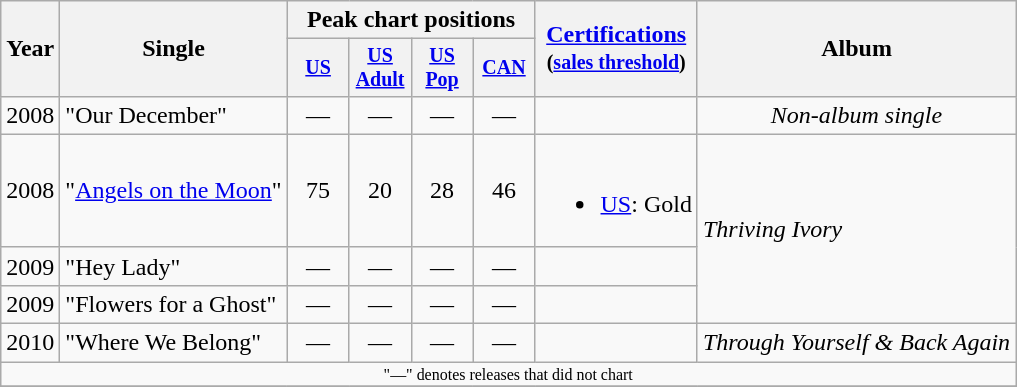<table class="wikitable" style="text-align:center;">
<tr>
<th rowspan="2">Year</th>
<th rowspan="2">Single</th>
<th colspan="4">Peak chart positions</th>
<th rowspan="2"><a href='#'>Certifications</a><br><small>(<a href='#'>sales threshold</a>)</small></th>
<th rowspan="2">Album</th>
</tr>
<tr style="font-size:smaller;">
<th width="35"><a href='#'>US</a><br></th>
<th width="35"><a href='#'>US Adult</a><br></th>
<th width="35"><a href='#'>US Pop</a><br></th>
<th width="35"><a href='#'>CAN</a><br></th>
</tr>
<tr>
<td>2008</td>
<td align="left">"Our December"</td>
<td>—</td>
<td>—</td>
<td>—</td>
<td>—</td>
<td></td>
<td><em>Non-album single</em></td>
</tr>
<tr>
<td>2008</td>
<td align="left">"<a href='#'>Angels on the Moon</a>"</td>
<td>75</td>
<td>20</td>
<td>28</td>
<td>46</td>
<td align="left"><br><ul><li><a href='#'>US</a>: Gold</li></ul></td>
<td rowspan="3" align="left"><em>Thriving Ivory</em></td>
</tr>
<tr>
<td>2009</td>
<td align="left">"Hey Lady"</td>
<td>—</td>
<td>—</td>
<td>—</td>
<td>—</td>
<td></td>
</tr>
<tr>
<td>2009</td>
<td align="left">"Flowers for a Ghost"</td>
<td>—</td>
<td>—</td>
<td>—</td>
<td>—</td>
<td></td>
</tr>
<tr>
<td>2010</td>
<td align="left">"Where We Belong"</td>
<td>—</td>
<td>—</td>
<td>—</td>
<td>—</td>
<td></td>
<td align="left"><em>Through Yourself & Back Again</em></td>
</tr>
<tr>
<td colspan="10" style="font-size:8pt">"—" denotes releases that did not chart</td>
</tr>
<tr>
</tr>
</table>
